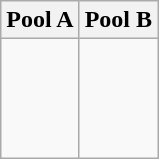<table class="wikitable">
<tr>
<th width=50%>Pool A</th>
<th width=50%>Pool B</th>
</tr>
<tr>
<td><br> <br>
 <br>
 <br>
</td>
<td><br> <br>
 <br>
 <br>
</td>
</tr>
</table>
